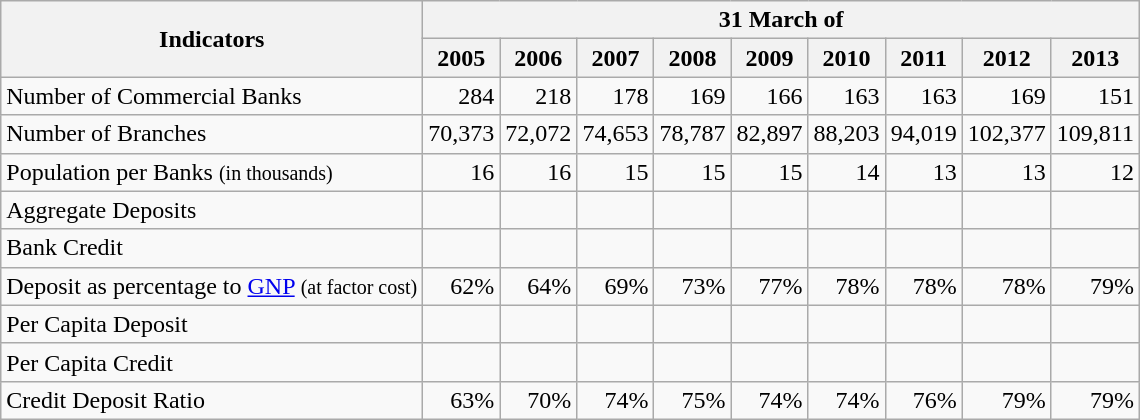<table class="wikitable sortable">
<tr>
<th rowspan="2">Indicators</th>
<th ! colspan="9">31 March of</th>
</tr>
<tr>
<th>2005</th>
<th>2006</th>
<th>2007</th>
<th>2008</th>
<th>2009</th>
<th>2010</th>
<th>2011</th>
<th>2012</th>
<th>2013</th>
</tr>
<tr>
<td>Number of Commercial Banks</td>
<td align="right">284</td>
<td align="right">218</td>
<td align="right">178</td>
<td align="right">169</td>
<td align="right">166</td>
<td align="right">163</td>
<td align="right">163</td>
<td align="right">169</td>
<td align="right">151</td>
</tr>
<tr>
<td>Number of Branches</td>
<td align="right">70,373</td>
<td align="right">72,072</td>
<td align="right">74,653</td>
<td align="right">78,787</td>
<td align="right">82,897</td>
<td align="right">88,203</td>
<td align="right">94,019</td>
<td align="right">102,377</td>
<td align="right">109,811</td>
</tr>
<tr>
<td>Population per Banks <small>(in thousands)</small></td>
<td align="right">16</td>
<td align="right">16</td>
<td align="right">15</td>
<td align="right">15</td>
<td align="right">15</td>
<td align="right">14</td>
<td align="right">13</td>
<td align="right">13</td>
<td align="right">12</td>
</tr>
<tr>
<td>Aggregate Deposits</td>
<td align="right"></td>
<td align="right"></td>
<td align="right"></td>
<td align="right"></td>
<td align="right"></td>
<td align="right"></td>
<td align="right"></td>
<td align="right"></td>
<td align="right"></td>
</tr>
<tr>
<td>Bank Credit</td>
<td align="right"></td>
<td align="right"></td>
<td align="right"></td>
<td align="right"></td>
<td align="right"></td>
<td align="right"></td>
<td align="right"></td>
<td align="right"></td>
<td align="right"></td>
</tr>
<tr>
<td>Deposit as percentage to <a href='#'>GNP</a> <small>(at factor cost)</small></td>
<td align="right">62%</td>
<td align="right">64%</td>
<td align="right">69%</td>
<td align="right">73%</td>
<td align="right">77%</td>
<td align="right">78%</td>
<td align="right">78%</td>
<td align="right">78%</td>
<td align="right">79%</td>
</tr>
<tr>
<td>Per Capita Deposit</td>
<td align="right"></td>
<td align="right"></td>
<td align="right"></td>
<td align="right"></td>
<td align="right"></td>
<td align="right"></td>
<td align="right"></td>
<td align="right"></td>
<td align="right"></td>
</tr>
<tr>
<td>Per Capita Credit</td>
<td align="right"></td>
<td align="right"></td>
<td align="right"></td>
<td align="right"></td>
<td align="right"></td>
<td align="right"></td>
<td align="right"></td>
<td align="right"></td>
<td align="right"></td>
</tr>
<tr>
<td>Credit Deposit Ratio</td>
<td align="right">63%</td>
<td align="right">70%</td>
<td align="right">74%</td>
<td align="right">75%</td>
<td align="right">74%</td>
<td align="right">74%</td>
<td align="right">76%</td>
<td align="right">79%</td>
<td align="right">79%</td>
</tr>
</table>
